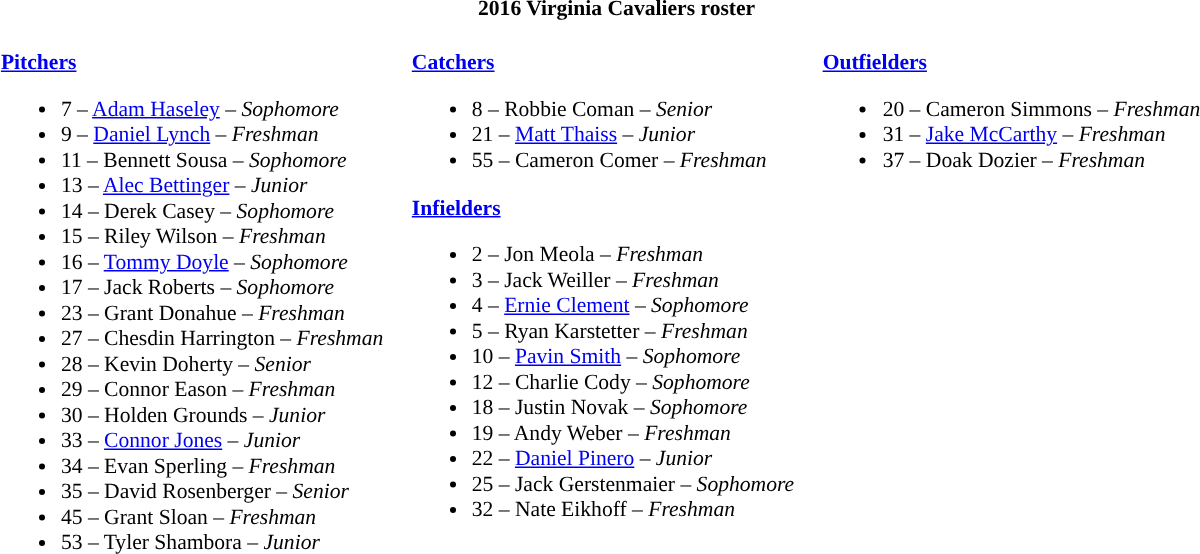<table class="toccolours" style="border-collapse:collapse; font-size:90%;">
<tr>
<th colspan=9>2016 Virginia Cavaliers roster</th>
</tr>
<tr>
<td width="03"> </td>
<td valign="top"><br><strong><a href='#'>Pitchers</a></strong><ul><li>7 – <a href='#'>Adam Haseley</a> – <em>Sophomore</em></li><li>9 – <a href='#'>Daniel Lynch</a> – <em>Freshman</em></li><li>11 – Bennett Sousa – <em>Sophomore</em></li><li>13 – <a href='#'>Alec Bettinger</a> – <em>Junior</em></li><li>14 – Derek Casey – <em>Sophomore</em></li><li>15 – Riley Wilson – <em> Freshman</em></li><li>16 – <a href='#'>Tommy Doyle</a> – <em>Sophomore</em></li><li>17 – Jack Roberts – <em> Sophomore</em></li><li>23 – Grant Donahue – <em>Freshman</em></li><li>27 – Chesdin Harrington – <em>Freshman</em></li><li>28 – Kevin Doherty – <em>Senior</em></li><li>29 – Connor Eason – <em>Freshman</em></li><li>30 – Holden Grounds – <em>Junior</em></li><li>33 – <a href='#'>Connor Jones</a> – <em>Junior</em></li><li>34 – Evan Sperling – <em>Freshman</em></li><li>35 – David Rosenberger – <em>Senior</em></li><li>45 – Grant Sloan – <em>Freshman</em></li><li>53 – Tyler Shambora – <em>Junior</em></li></ul></td>
<td width="15"> </td>
<td valign="top"><br><strong><a href='#'>Catchers</a></strong><ul><li>8 – Robbie Coman – <em>Senior</em></li><li>21 – <a href='#'>Matt Thaiss</a> – <em>Junior</em></li><li>55 – Cameron Comer – <em>Freshman</em></li></ul><strong><a href='#'>Infielders</a></strong><ul><li>2 – Jon Meola – <em>Freshman</em></li><li>3 – Jack Weiller – <em>Freshman</em></li><li>4 – <a href='#'>Ernie Clement</a> – <em>Sophomore</em></li><li>5 – Ryan Karstetter – <em>Freshman</em></li><li>10 – <a href='#'>Pavin Smith</a> – <em>Sophomore</em></li><li>12 – Charlie Cody – <em>Sophomore</em></li><li>18 – Justin Novak – <em>Sophomore</em></li><li>19 – Andy Weber – <em>Freshman</em></li><li>22 – <a href='#'>Daniel Pinero</a> – <em>Junior</em></li><li>25 – Jack Gerstenmaier – <em>Sophomore</em></li><li>32 – Nate Eikhoff – <em>Freshman</em></li></ul></td>
<td width="15"> </td>
<td valign="top"><br><strong><a href='#'>Outfielders</a></strong><ul><li>20 – Cameron Simmons – <em>Freshman</em></li><li>31 – <a href='#'>Jake McCarthy</a> – <em>Freshman</em></li><li>37 – Doak Dozier – <em>Freshman</em></li></ul></td>
<td width="25"> </td>
</tr>
</table>
